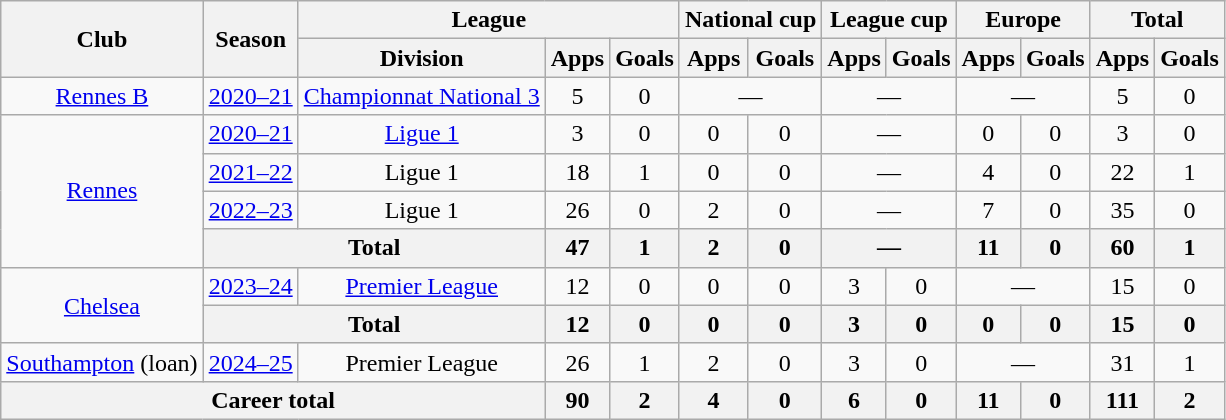<table class="wikitable" style="text-align: center;">
<tr>
<th rowspan="2">Club</th>
<th rowspan="2">Season</th>
<th colspan="3">League</th>
<th colspan="2">National cup</th>
<th colspan="2">League cup</th>
<th colspan="2">Europe</th>
<th colspan="2">Total</th>
</tr>
<tr>
<th>Division</th>
<th>Apps</th>
<th>Goals</th>
<th>Apps</th>
<th>Goals</th>
<th>Apps</th>
<th>Goals</th>
<th>Apps</th>
<th>Goals</th>
<th>Apps</th>
<th>Goals</th>
</tr>
<tr>
<td><a href='#'>Rennes B</a></td>
<td><a href='#'>2020–21</a></td>
<td><a href='#'>Championnat National 3</a></td>
<td>5</td>
<td>0</td>
<td colspan="2">—</td>
<td colspan="2">—</td>
<td colspan="2">—</td>
<td>5</td>
<td>0</td>
</tr>
<tr>
<td rowspan="4"><a href='#'>Rennes</a></td>
<td><a href='#'>2020–21</a></td>
<td><a href='#'>Ligue 1</a></td>
<td>3</td>
<td>0</td>
<td>0</td>
<td>0</td>
<td colspan="2">—</td>
<td>0</td>
<td>0</td>
<td>3</td>
<td>0</td>
</tr>
<tr>
<td><a href='#'>2021–22</a></td>
<td>Ligue 1</td>
<td>18</td>
<td>1</td>
<td>0</td>
<td>0</td>
<td colspan="2">—</td>
<td>4</td>
<td>0</td>
<td>22</td>
<td>1</td>
</tr>
<tr>
<td><a href='#'>2022–23</a></td>
<td>Ligue 1</td>
<td>26</td>
<td>0</td>
<td>2</td>
<td>0</td>
<td colspan="2">—</td>
<td>7</td>
<td>0</td>
<td>35</td>
<td>0</td>
</tr>
<tr>
<th colspan="2">Total</th>
<th>47</th>
<th>1</th>
<th>2</th>
<th>0</th>
<th colspan="2">—</th>
<th>11</th>
<th>0</th>
<th>60</th>
<th>1</th>
</tr>
<tr>
<td rowspan="2"><a href='#'>Chelsea</a></td>
<td><a href='#'>2023–24</a></td>
<td><a href='#'>Premier League</a></td>
<td>12</td>
<td>0</td>
<td>0</td>
<td>0</td>
<td>3</td>
<td>0</td>
<td colspan="2">—</td>
<td>15</td>
<td>0</td>
</tr>
<tr>
<th colspan="2">Total</th>
<th>12</th>
<th>0</th>
<th>0</th>
<th>0</th>
<th>3</th>
<th>0</th>
<th>0</th>
<th>0</th>
<th>15</th>
<th>0</th>
</tr>
<tr>
<td><a href='#'>Southampton</a> (loan)</td>
<td><a href='#'>2024–25</a></td>
<td>Premier League</td>
<td>26</td>
<td>1</td>
<td>2</td>
<td>0</td>
<td>3</td>
<td>0</td>
<td colspan="2">—</td>
<td>31</td>
<td>1</td>
</tr>
<tr>
<th colspan="3">Career total</th>
<th>90</th>
<th>2</th>
<th>4</th>
<th>0</th>
<th>6</th>
<th>0</th>
<th>11</th>
<th>0</th>
<th>111</th>
<th>2</th>
</tr>
</table>
